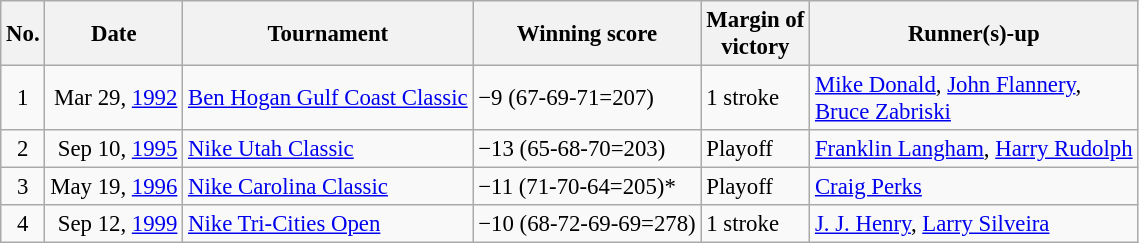<table class="wikitable" style="font-size:95%;">
<tr>
<th>No.</th>
<th>Date</th>
<th>Tournament</th>
<th>Winning score</th>
<th>Margin of<br>victory</th>
<th>Runner(s)-up</th>
</tr>
<tr>
<td align=center>1</td>
<td align=right>Mar 29, <a href='#'>1992</a></td>
<td><a href='#'>Ben Hogan Gulf Coast Classic</a></td>
<td>−9 (67-69-71=207)</td>
<td>1 stroke</td>
<td> <a href='#'>Mike Donald</a>,  <a href='#'>John Flannery</a>,<br> <a href='#'>Bruce Zabriski</a></td>
</tr>
<tr>
<td align=center>2</td>
<td align=right>Sep 10, <a href='#'>1995</a></td>
<td><a href='#'>Nike Utah Classic</a></td>
<td>−13 (65-68-70=203)</td>
<td>Playoff</td>
<td> <a href='#'>Franklin Langham</a>,  <a href='#'>Harry Rudolph</a></td>
</tr>
<tr>
<td align=center>3</td>
<td align=right>May 19, <a href='#'>1996</a></td>
<td><a href='#'>Nike Carolina Classic</a></td>
<td>−11 (71-70-64=205)*</td>
<td>Playoff</td>
<td> <a href='#'>Craig Perks</a></td>
</tr>
<tr>
<td align=center>4</td>
<td align=right>Sep 12, <a href='#'>1999</a></td>
<td><a href='#'>Nike Tri-Cities Open</a></td>
<td>−10 (68-72-69-69=278)</td>
<td>1 stroke</td>
<td> <a href='#'>J. J. Henry</a>,  <a href='#'>Larry Silveira</a></td>
</tr>
</table>
